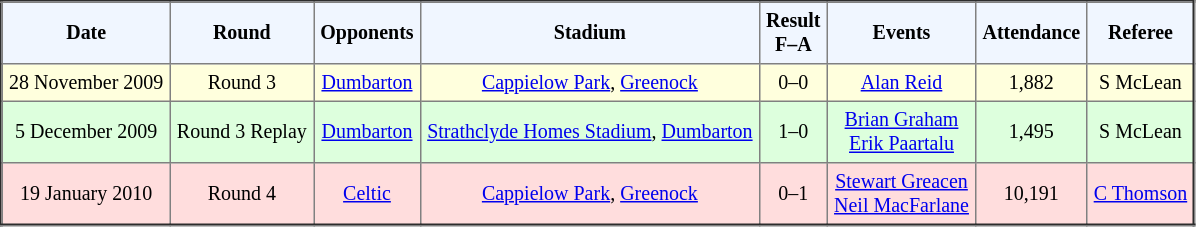<table border="2" cellpadding="4" style="border-collapse:collapse; text-align:center; font-size:smaller;">
<tr style="background:#f0f6ff;">
<th><strong>Date</strong></th>
<th><strong>Round</strong></th>
<th><strong>Opponents</strong></th>
<th><strong>Stadium</strong></th>
<th><strong>Result<br>F–A</strong></th>
<th><strong>Events</strong></th>
<th><strong>Attendance</strong></th>
<th><strong>Referee</strong></th>
</tr>
<tr bgcolor="ffffdd">
<td>28 November 2009</td>
<td>Round 3</td>
<td><a href='#'>Dumbarton</a></td>
<td><a href='#'>Cappielow Park</a>, <a href='#'>Greenock</a></td>
<td>0–0</td>
<td><a href='#'>Alan Reid</a> </td>
<td>1,882</td>
<td>S McLean</td>
</tr>
<tr bgcolor="ddffdd">
<td>5 December 2009</td>
<td>Round 3 Replay</td>
<td><a href='#'>Dumbarton</a></td>
<td><a href='#'>Strathclyde Homes Stadium</a>, <a href='#'>Dumbarton</a></td>
<td>1–0</td>
<td><a href='#'>Brian Graham</a>   <br> <a href='#'>Erik Paartalu</a> </td>
<td>1,495</td>
<td>S McLean</td>
</tr>
<tr bgcolor="ffdddd">
<td>19 January 2010</td>
<td>Round 4</td>
<td><a href='#'>Celtic</a></td>
<td><a href='#'>Cappielow Park</a>, <a href='#'>Greenock</a></td>
<td>0–1</td>
<td><a href='#'>Stewart Greacen</a>  <br> <a href='#'>Neil MacFarlane</a> </td>
<td>10,191</td>
<td><a href='#'>C Thomson</a></td>
</tr>
</table>
